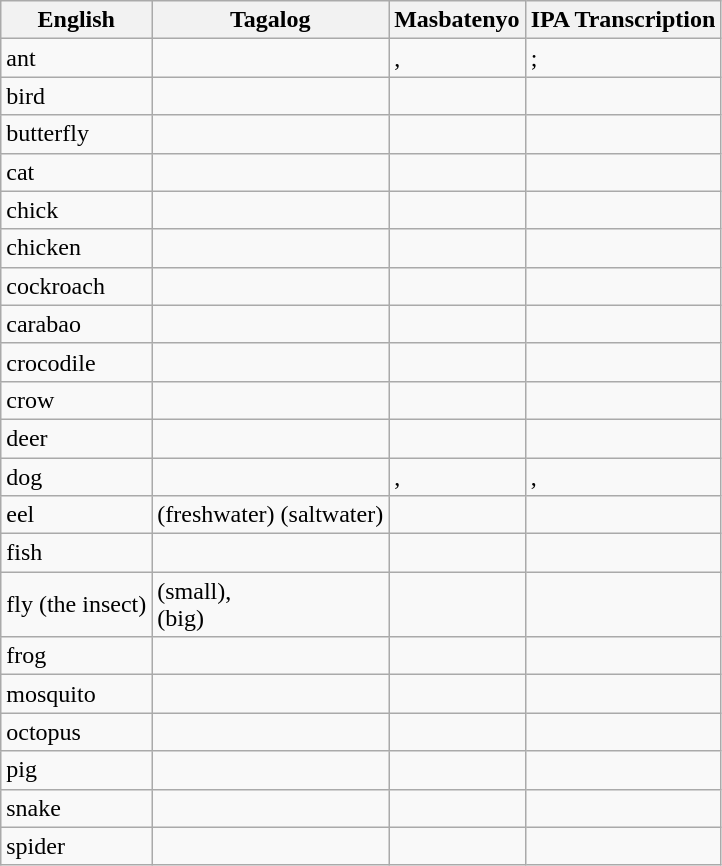<table class="wikitable">
<tr>
<th>English</th>
<th>Tagalog</th>
<th>Masbatenyo</th>
<th>IPA Transcription</th>
</tr>
<tr>
<td>ant</td>
<td></td>
<td>, </td>
<td>; </td>
</tr>
<tr>
<td>bird</td>
<td></td>
<td></td>
<td></td>
</tr>
<tr>
<td>butterfly</td>
<td></td>
<td></td>
<td></td>
</tr>
<tr>
<td>cat</td>
<td></td>
<td></td>
<td></td>
</tr>
<tr>
<td>chick</td>
<td></td>
<td></td>
<td></td>
</tr>
<tr>
<td>chicken</td>
<td></td>
<td></td>
<td></td>
</tr>
<tr>
<td>cockroach</td>
<td></td>
<td></td>
<td></td>
</tr>
<tr>
<td>carabao</td>
<td></td>
<td></td>
<td></td>
</tr>
<tr>
<td>crocodile</td>
<td></td>
<td></td>
<td></td>
</tr>
<tr>
<td>crow</td>
<td></td>
<td></td>
<td></td>
</tr>
<tr>
<td>deer</td>
<td></td>
<td></td>
<td></td>
</tr>
<tr>
<td>dog</td>
<td></td>
<td>, </td>
<td>, </td>
</tr>
<tr>
<td>eel</td>
<td> (freshwater)  (saltwater)</td>
<td></td>
<td></td>
</tr>
<tr>
<td>fish</td>
<td></td>
<td></td>
<td></td>
</tr>
<tr>
<td>fly (the insect)</td>
<td> (small),<br> (big)</td>
<td></td>
<td></td>
</tr>
<tr>
<td>frog</td>
<td></td>
<td></td>
<td></td>
</tr>
<tr>
<td>mosquito</td>
<td></td>
<td></td>
<td></td>
</tr>
<tr>
<td>octopus</td>
<td></td>
<td></td>
<td></td>
</tr>
<tr>
<td>pig</td>
<td></td>
<td></td>
<td></td>
</tr>
<tr>
<td>snake</td>
<td></td>
<td></td>
<td></td>
</tr>
<tr>
<td>spider</td>
<td></td>
<td></td>
<td></td>
</tr>
</table>
